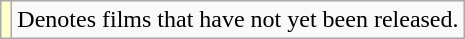<table class="wikitable">
<tr>
<td style="background:#ffc;"></td>
<td>Denotes films that have not yet been released.</td>
</tr>
</table>
